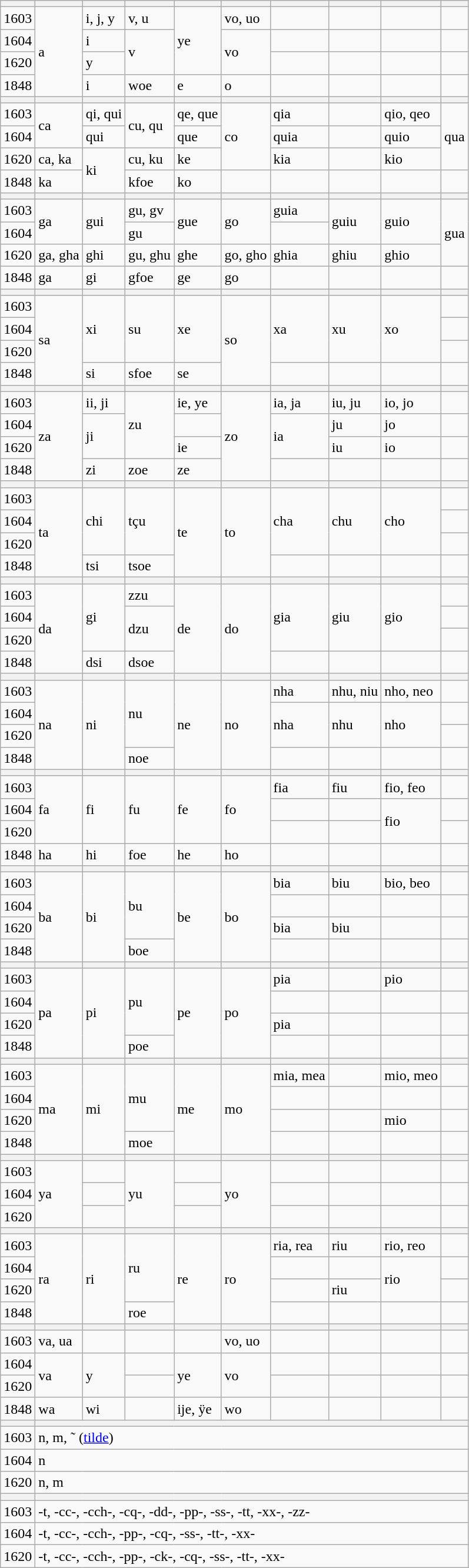<table class=wikitable>
<tr>
<th></th>
<th></th>
<th></th>
<th></th>
<th></th>
<th></th>
<th></th>
<th></th>
<th></th>
<th></th>
</tr>
<tr>
<td>1603</td>
<td rowspan=4>a</td>
<td>i, j, y</td>
<td>v, u</td>
<td rowspan=3>ye</td>
<td>vo, uo</td>
<td></td>
<td></td>
<td></td>
<td></td>
</tr>
<tr>
<td>1604</td>
<td>i</td>
<td rowspan=2>v</td>
<td rowspan=2>vo</td>
<td></td>
<td></td>
<td></td>
<td></td>
</tr>
<tr>
<td>1620</td>
<td>y</td>
<td></td>
<td></td>
<td></td>
<td></td>
</tr>
<tr>
<td>1848</td>
<td>i</td>
<td>woe</td>
<td>e</td>
<td>o</td>
<td></td>
<td></td>
<td></td>
<td></td>
</tr>
<tr>
<th></th>
<th></th>
<th></th>
<th></th>
<th></th>
<th></th>
<th></th>
<th></th>
<th></th>
<th></th>
</tr>
<tr>
<td>1603</td>
<td rowspan=2>ca</td>
<td>qi, qui</td>
<td rowspan=2>cu, qu</td>
<td>qe, que</td>
<td rowspan=3>co</td>
<td>qia</td>
<td></td>
<td>qio, qeo</td>
<td rowspan=3>qua</td>
</tr>
<tr>
<td>1604</td>
<td>qui</td>
<td>que</td>
<td>quia</td>
<td></td>
<td>quio</td>
</tr>
<tr>
<td>1620</td>
<td>ca, ka</td>
<td rowspan=2>ki</td>
<td>cu, ku</td>
<td>ke</td>
<td>kia</td>
<td></td>
<td>kio</td>
</tr>
<tr>
<td>1848</td>
<td>ka</td>
<td>kfoe</td>
<td>ko</td>
<td></td>
<td></td>
<td></td>
<td></td>
</tr>
<tr>
<th></th>
<th></th>
<th></th>
<th></th>
<th></th>
<th></th>
<th></th>
<th></th>
<th></th>
<th></th>
</tr>
<tr>
<td>1603</td>
<td rowspan=2>ga</td>
<td rowspan=2>gui</td>
<td>gu, gv</td>
<td rowspan=2>gue</td>
<td rowspan=2>go</td>
<td>guia</td>
<td rowspan=2>guiu</td>
<td rowspan=2>guio</td>
<td rowspan=3>gua</td>
</tr>
<tr>
<td>1604</td>
<td>gu</td>
<td></td>
</tr>
<tr>
<td>1620</td>
<td>ga, gha</td>
<td>ghi</td>
<td>gu, ghu</td>
<td>ghe</td>
<td>go, gho</td>
<td>ghia</td>
<td>ghiu</td>
<td>ghio</td>
</tr>
<tr>
<td>1848</td>
<td>ga</td>
<td>gi</td>
<td>gfoe</td>
<td>ge</td>
<td>go</td>
<td></td>
<td></td>
<td></td>
<td></td>
</tr>
<tr>
<th></th>
<th></th>
<th></th>
<th></th>
<th></th>
<th></th>
<th></th>
<th></th>
<th></th>
<th></th>
</tr>
<tr>
<td>1603</td>
<td rowspan=4>sa</td>
<td rowspan=3>xi</td>
<td rowspan=3>su</td>
<td rowspan=3>xe</td>
<td rowspan=4>so</td>
<td rowspan=3>xa</td>
<td rowspan=3>xu</td>
<td rowspan=3>xo</td>
<td></td>
</tr>
<tr>
<td>1604</td>
<td></td>
</tr>
<tr>
<td>1620</td>
<td></td>
</tr>
<tr>
<td>1848</td>
<td>si</td>
<td>sfoe</td>
<td>se</td>
<td></td>
<td></td>
<td></td>
<td></td>
</tr>
<tr>
<th></th>
<th></th>
<th></th>
<th></th>
<th></th>
<th></th>
<th></th>
<th></th>
<th></th>
<th></th>
</tr>
<tr>
<td>1603</td>
<td rowspan=4>za</td>
<td>ii, ji</td>
<td rowspan=3>zu</td>
<td>ie, ye</td>
<td rowspan=4>zo</td>
<td>ia, ja</td>
<td>iu, ju</td>
<td>io, jo</td>
<td></td>
</tr>
<tr>
<td>1604</td>
<td rowspan=2>ji</td>
<td></td>
<td rowspan=2>ia</td>
<td>ju</td>
<td>jo</td>
<td></td>
</tr>
<tr>
<td>1620</td>
<td>ie</td>
<td>iu</td>
<td>io</td>
<td></td>
</tr>
<tr>
<td>1848</td>
<td>zi</td>
<td>zoe</td>
<td>ze</td>
<td></td>
<td></td>
<td></td>
</tr>
<tr>
<th></th>
<th></th>
<th></th>
<th></th>
<th></th>
<th></th>
<th></th>
<th></th>
<th></th>
<th></th>
</tr>
<tr>
<td>1603</td>
<td rowspan=4>ta</td>
<td rowspan=3>chi</td>
<td rowspan=3>tçu</td>
<td rowspan=4>te</td>
<td rowspan=4>to</td>
<td rowspan=3>cha</td>
<td rowspan=3>chu</td>
<td rowspan=3>cho</td>
<td></td>
</tr>
<tr>
<td>1604</td>
<td></td>
</tr>
<tr>
<td>1620</td>
<td></td>
</tr>
<tr>
<td>1848</td>
<td>tsi</td>
<td>tsoe</td>
<td></td>
<td></td>
<td></td>
</tr>
<tr>
<th></th>
<th></th>
<th></th>
<th></th>
<th></th>
<th></th>
<th></th>
<th></th>
<th></th>
<th></th>
</tr>
<tr>
<td>1603</td>
<td rowspan=4>da</td>
<td rowspan=3>gi</td>
<td>zzu</td>
<td rowspan=4>de</td>
<td rowspan=4>do</td>
<td rowspan=3>gia</td>
<td rowspan=3>giu</td>
<td rowspan=3>gio</td>
<td></td>
</tr>
<tr>
<td>1604</td>
<td rowspan=2>dzu</td>
<td></td>
</tr>
<tr>
<td>1620</td>
<td></td>
</tr>
<tr>
<td>1848</td>
<td>dsi</td>
<td>dsoe</td>
<td></td>
<td></td>
<td></td>
</tr>
<tr>
<th></th>
<th></th>
<th></th>
<th></th>
<th></th>
<th></th>
<th></th>
<th></th>
<th></th>
<th></th>
</tr>
<tr>
<td>1603</td>
<td rowspan=4>na</td>
<td rowspan=4>ni</td>
<td rowspan=3>nu</td>
<td rowspan=4>ne</td>
<td rowspan=4>no</td>
<td>nha</td>
<td>nhu, niu</td>
<td>nho, neo</td>
<td></td>
</tr>
<tr>
<td>1604</td>
<td rowspan=2>nha</td>
<td rowspan=2>nhu</td>
<td rowspan=2>nho</td>
<td></td>
</tr>
<tr>
<td>1620</td>
<td></td>
</tr>
<tr>
<td>1848</td>
<td>noe</td>
<td></td>
<td></td>
<td></td>
</tr>
<tr>
<th></th>
<th></th>
<th></th>
<th></th>
<th></th>
<th></th>
<th></th>
<th></th>
<th></th>
<th></th>
</tr>
<tr>
<td>1603</td>
<td rowspan=3>fa</td>
<td rowspan=3>fi</td>
<td rowspan=3>fu</td>
<td rowspan=3>fe</td>
<td rowspan=3>fo</td>
<td>fia</td>
<td>fiu</td>
<td>fio, feo</td>
<td></td>
</tr>
<tr>
<td>1604</td>
<td></td>
<td></td>
<td rowspan=2>fio</td>
<td></td>
</tr>
<tr>
<td>1620</td>
<td></td>
<td></td>
<td></td>
</tr>
<tr>
<td>1848</td>
<td>ha</td>
<td>hi</td>
<td>foe</td>
<td>he</td>
<td>ho</td>
<td></td>
<td></td>
<td></td>
</tr>
<tr>
<th></th>
<th></th>
<th></th>
<th></th>
<th></th>
<th></th>
<th></th>
<th></th>
<th></th>
<th></th>
</tr>
<tr>
<td>1603</td>
<td rowspan=4>ba</td>
<td rowspan=4>bi</td>
<td rowspan=3>bu</td>
<td rowspan=4>be</td>
<td rowspan=4>bo</td>
<td>bia</td>
<td>biu</td>
<td>bio, beo</td>
<td></td>
</tr>
<tr>
<td>1604</td>
<td></td>
<td></td>
<td></td>
<td></td>
</tr>
<tr>
<td>1620</td>
<td>bia</td>
<td>biu</td>
<td></td>
<td></td>
</tr>
<tr>
<td>1848</td>
<td>boe</td>
<td></td>
<td></td>
<td></td>
</tr>
<tr>
<th></th>
<th></th>
<th></th>
<th></th>
<th></th>
<th></th>
<th></th>
<th></th>
<th></th>
<th></th>
</tr>
<tr>
<td>1603</td>
<td rowspan=4>pa</td>
<td rowspan=4>pi</td>
<td rowspan=3>pu</td>
<td rowspan=4>pe</td>
<td rowspan=4>po</td>
<td>pia</td>
<td></td>
<td>pio</td>
<td></td>
</tr>
<tr>
<td>1604</td>
<td></td>
<td></td>
<td></td>
<td></td>
</tr>
<tr>
<td>1620</td>
<td>pia</td>
<td></td>
<td></td>
<td></td>
</tr>
<tr>
<td>1848</td>
<td>poe</td>
<td></td>
<td></td>
<td></td>
<td></td>
</tr>
<tr>
<th></th>
<th></th>
<th></th>
<th></th>
<th></th>
<th></th>
<th></th>
<th></th>
<th></th>
<th></th>
</tr>
<tr>
<td>1603</td>
<td rowspan=4>ma</td>
<td rowspan=4>mi</td>
<td rowspan=3>mu</td>
<td rowspan=4>me</td>
<td rowspan=4>mo</td>
<td>mia, mea</td>
<td></td>
<td>mio, meo</td>
<td></td>
</tr>
<tr>
<td>1604</td>
<td></td>
<td></td>
<td></td>
<td></td>
</tr>
<tr>
<td>1620</td>
<td></td>
<td></td>
<td>mio</td>
<td></td>
</tr>
<tr>
<td>1848</td>
<td>moe</td>
<td></td>
<td></td>
<td></td>
<td></td>
</tr>
<tr>
<th></th>
<th></th>
<th></th>
<th></th>
<th></th>
<th></th>
<th></th>
<th></th>
<th></th>
<th></th>
</tr>
<tr>
<td>1603</td>
<td rowspan=3>ya</td>
<td></td>
<td rowspan=3>yu</td>
<td></td>
<td rowspan=3>yo</td>
<td></td>
<td></td>
<td></td>
<td></td>
</tr>
<tr>
<td>1604</td>
<td></td>
<td></td>
<td></td>
<td></td>
<td></td>
<td></td>
</tr>
<tr>
<td>1620</td>
<td></td>
<td></td>
<td></td>
<td></td>
<td></td>
<td></td>
</tr>
<tr>
<th></th>
<th></th>
<th></th>
<th></th>
<th></th>
<th></th>
<th></th>
<th></th>
<th></th>
<th></th>
</tr>
<tr>
<td>1603</td>
<td rowspan=4>ra</td>
<td rowspan=4>ri</td>
<td rowspan=3>ru</td>
<td rowspan=4>re</td>
<td rowspan=4>ro</td>
<td>ria, rea</td>
<td>riu</td>
<td>rio, reo</td>
<td></td>
</tr>
<tr>
<td>1604</td>
<td></td>
<td></td>
<td rowspan=2>rio</td>
<td></td>
</tr>
<tr>
<td>1620</td>
<td></td>
<td>riu</td>
<td></td>
</tr>
<tr>
<td>1848</td>
<td>roe</td>
<td></td>
<td></td>
<td></td>
<td></td>
</tr>
<tr>
<th></th>
<th></th>
<th></th>
<th></th>
<th></th>
<th></th>
<th></th>
<th></th>
<th></th>
<th></th>
</tr>
<tr>
<td>1603</td>
<td>va, ua</td>
<td></td>
<td></td>
<td></td>
<td>vo, uo</td>
<td></td>
<td></td>
<td></td>
<td></td>
</tr>
<tr>
<td>1604</td>
<td rowspan=2>va</td>
<td rowspan=2>y</td>
<td></td>
<td rowspan=2>ye</td>
<td rowspan=2>vo</td>
<td></td>
<td></td>
<td></td>
<td></td>
</tr>
<tr>
<td>1620</td>
<td></td>
<td></td>
<td></td>
<td></td>
<td></td>
</tr>
<tr>
<td>1848</td>
<td>wa</td>
<td>wi</td>
<td></td>
<td>ije, ÿe</td>
<td>wo</td>
<td></td>
<td></td>
<td></td>
</tr>
<tr>
<th></th>
<th colspan=9></th>
</tr>
<tr>
<td>1603</td>
<td colspan=9>n, m, ˜ (<a href='#'>tilde</a>)</td>
</tr>
<tr>
<td>1604</td>
<td colspan=9>n</td>
</tr>
<tr>
<td>1620</td>
<td colspan=9>n, m</td>
</tr>
<tr>
<th></th>
<th colspan=9></th>
</tr>
<tr>
<td>1603</td>
<td colspan=9>-t, -cc-, -cch-, -cq-, -dd-, -pp-, -ss-, -tt, -xx-, -zz-</td>
</tr>
<tr>
<td>1604</td>
<td colspan=9>-t, -cc-, -cch-, -pp-, -cq-, -ss-, -tt-, -xx-</td>
</tr>
<tr>
<td>1620</td>
<td colspan=9>-t, -cc-, -cch-, -pp-, -ck-, -cq-, -ss-, -tt-, -xx-</td>
</tr>
</table>
